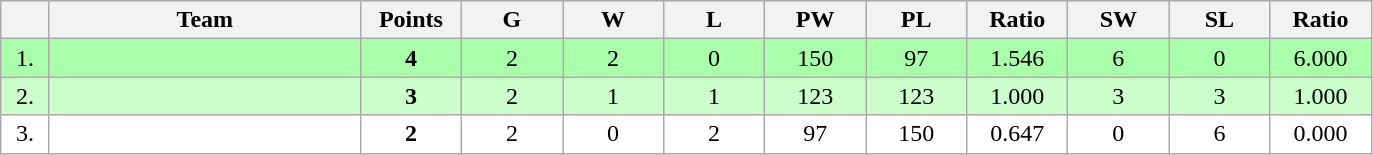<table class=wikitable style="text-align:center">
<tr bgcolor="#DCDCDC">
<th width="25"></th>
<th width="200">Team</th>
<th width="60">Points</th>
<th width="60">G</th>
<th width="60">W</th>
<th width="60">L</th>
<th width="60">PW</th>
<th width="60">PL</th>
<th width="60">Ratio</th>
<th width="60">SW</th>
<th width="60">SL</th>
<th width="60">Ratio</th>
</tr>
<tr bgcolor=#AAFFAA>
<td>1.</td>
<td align=left></td>
<td><strong>4</strong></td>
<td>2</td>
<td>2</td>
<td>0</td>
<td>150</td>
<td>97</td>
<td>1.546</td>
<td>6</td>
<td>0</td>
<td>6.000</td>
</tr>
<tr bgcolor=#CCFFCC>
<td>2.</td>
<td align=left></td>
<td><strong>3</strong></td>
<td>2</td>
<td>1</td>
<td>1</td>
<td>123</td>
<td>123</td>
<td>1.000</td>
<td>3</td>
<td>3</td>
<td>1.000</td>
</tr>
<tr bgcolor=#FFFFFF>
<td>3.</td>
<td align=left></td>
<td><strong>2</strong></td>
<td>2</td>
<td>0</td>
<td>2</td>
<td>97</td>
<td>150</td>
<td>0.647</td>
<td>0</td>
<td>6</td>
<td>0.000</td>
</tr>
</table>
